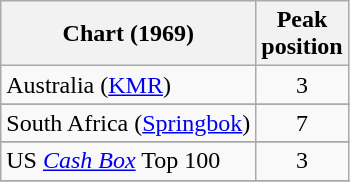<table class="wikitable sortable">
<tr>
<th>Chart (1969)</th>
<th>Peak<br>position</th>
</tr>
<tr>
<td>Australia (<a href='#'>KMR</a>)</td>
<td style="text-align:center;">3</td>
</tr>
<tr>
</tr>
<tr>
</tr>
<tr>
<td>South Africa (<a href='#'>Springbok</a>)</td>
<td align="center">7</td>
</tr>
<tr>
</tr>
<tr>
</tr>
<tr>
<td>US <a href='#'><em>Cash Box</em></a> Top 100</td>
<td align="center">3</td>
</tr>
<tr>
</tr>
</table>
